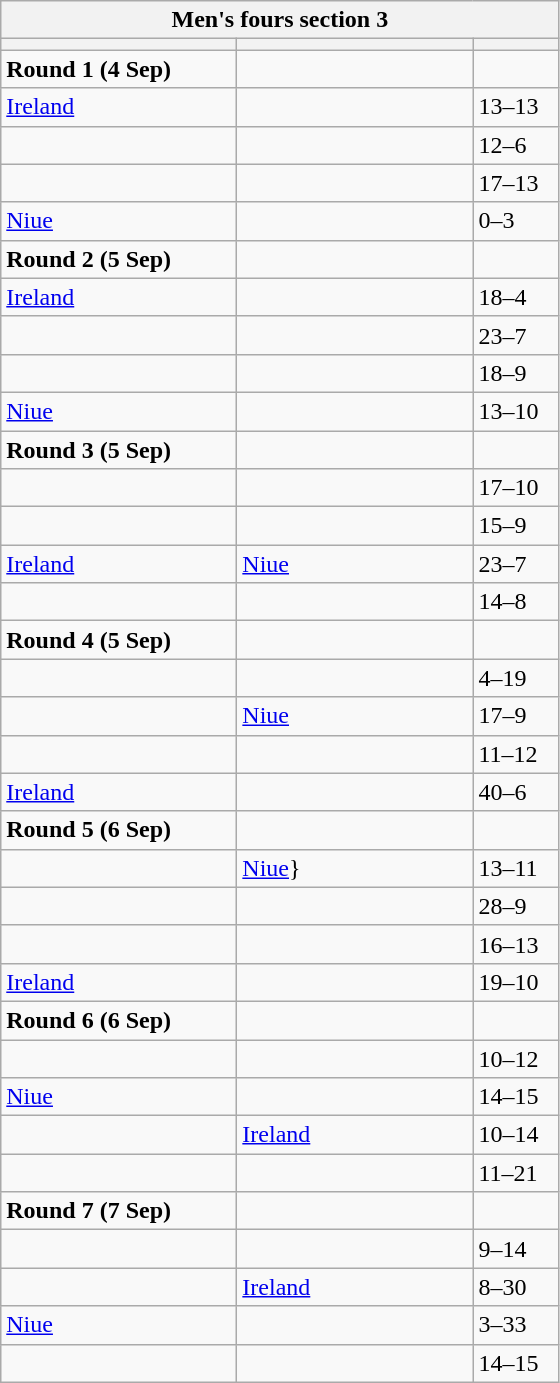<table class="wikitable">
<tr>
<th colspan="3">Men's fours section 3</th>
</tr>
<tr>
<th width=150></th>
<th width=150></th>
<th width=50></th>
</tr>
<tr>
<td><strong>Round 1 (4 Sep)</strong></td>
<td></td>
<td></td>
</tr>
<tr>
<td> <a href='#'>Ireland</a></td>
<td></td>
<td>13–13</td>
</tr>
<tr>
<td></td>
<td></td>
<td>12–6</td>
</tr>
<tr>
<td></td>
<td></td>
<td>17–13</td>
</tr>
<tr>
<td> <a href='#'>Niue</a></td>
<td></td>
<td>0–3</td>
</tr>
<tr>
<td><strong>Round 2 (5 Sep)</strong></td>
<td></td>
<td></td>
</tr>
<tr>
<td> <a href='#'>Ireland</a></td>
<td></td>
<td>18–4</td>
</tr>
<tr>
<td></td>
<td></td>
<td>23–7</td>
</tr>
<tr>
<td></td>
<td></td>
<td>18–9</td>
</tr>
<tr>
<td> <a href='#'>Niue</a></td>
<td></td>
<td>13–10</td>
</tr>
<tr>
<td><strong>Round 3 (5 Sep)</strong></td>
<td></td>
<td></td>
</tr>
<tr>
<td></td>
<td></td>
<td>17–10</td>
</tr>
<tr>
<td></td>
<td></td>
<td>15–9</td>
</tr>
<tr>
<td> <a href='#'>Ireland</a></td>
<td> <a href='#'>Niue</a></td>
<td>23–7</td>
</tr>
<tr>
<td></td>
<td></td>
<td>14–8</td>
</tr>
<tr>
<td><strong>Round 4 (5 Sep)</strong></td>
<td></td>
<td></td>
</tr>
<tr>
<td></td>
<td></td>
<td>4–19</td>
</tr>
<tr>
<td></td>
<td> <a href='#'>Niue</a></td>
<td>17–9</td>
</tr>
<tr>
<td></td>
<td></td>
<td>11–12</td>
</tr>
<tr>
<td> <a href='#'>Ireland</a></td>
<td></td>
<td>40–6</td>
</tr>
<tr>
<td><strong>Round 5 (6 Sep)</strong></td>
<td></td>
<td></td>
</tr>
<tr>
<td></td>
<td> <a href='#'>Niue</a>}</td>
<td>13–11</td>
</tr>
<tr>
<td></td>
<td></td>
<td>28–9</td>
</tr>
<tr>
<td></td>
<td></td>
<td>16–13</td>
</tr>
<tr>
<td> <a href='#'>Ireland</a></td>
<td></td>
<td>19–10</td>
</tr>
<tr>
<td><strong>Round 6  (6 Sep)</strong></td>
<td></td>
<td></td>
</tr>
<tr>
<td></td>
<td></td>
<td>10–12</td>
</tr>
<tr>
<td> <a href='#'>Niue</a></td>
<td></td>
<td>14–15</td>
</tr>
<tr>
<td></td>
<td> <a href='#'>Ireland</a></td>
<td>10–14</td>
</tr>
<tr>
<td></td>
<td></td>
<td>11–21</td>
</tr>
<tr>
<td><strong>Round 7 (7 Sep)</strong></td>
<td></td>
<td></td>
</tr>
<tr>
<td></td>
<td></td>
<td>9–14</td>
</tr>
<tr>
<td></td>
<td> <a href='#'>Ireland</a></td>
<td>8–30</td>
</tr>
<tr>
<td> <a href='#'>Niue</a></td>
<td></td>
<td>3–33</td>
</tr>
<tr>
<td></td>
<td></td>
<td>14–15</td>
</tr>
</table>
